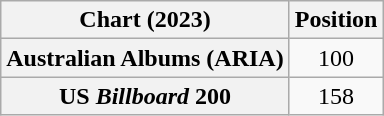<table class="wikitable sortable plainrowheaders" style="text-align:center">
<tr>
<th scope="col">Chart (2023)</th>
<th scope="col">Position</th>
</tr>
<tr>
<th scope="row">Australian Albums (ARIA)</th>
<td>100</td>
</tr>
<tr>
<th scope="row">US <em>Billboard</em> 200</th>
<td>158</td>
</tr>
</table>
